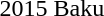<table>
<tr>
<td>2015 Baku<br></td>
<td></td>
<td></td>
<td></td>
</tr>
</table>
